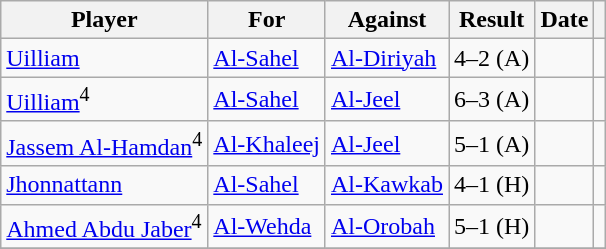<table class="wikitable">
<tr>
<th>Player</th>
<th>For</th>
<th>Against</th>
<th style="text-align:center">Result</th>
<th>Date</th>
<th></th>
</tr>
<tr>
<td> <a href='#'>Uilliam</a></td>
<td><a href='#'>Al-Sahel</a></td>
<td><a href='#'>Al-Diriyah</a></td>
<td style="text-align:center;">4–2 (A)</td>
<td></td>
<td></td>
</tr>
<tr>
<td> <a href='#'>Uilliam</a><sup>4</sup></td>
<td><a href='#'>Al-Sahel</a></td>
<td><a href='#'>Al-Jeel</a></td>
<td style="text-align:center;">6–3 (A)</td>
<td></td>
<td></td>
</tr>
<tr>
<td> <a href='#'>Jassem Al-Hamdan</a><sup>4</sup></td>
<td><a href='#'>Al-Khaleej</a></td>
<td><a href='#'>Al-Jeel</a></td>
<td style="text-align:center;">5–1 (A)</td>
<td></td>
<td></td>
</tr>
<tr>
<td> <a href='#'>Jhonnattann</a></td>
<td><a href='#'>Al-Sahel</a></td>
<td><a href='#'>Al-Kawkab</a></td>
<td style="text-align:center;">4–1 (H)</td>
<td></td>
<td></td>
</tr>
<tr>
<td> <a href='#'>Ahmed Abdu Jaber</a><sup>4</sup></td>
<td><a href='#'>Al-Wehda</a></td>
<td><a href='#'>Al-Orobah</a></td>
<td style="text-align:center;">5–1 (H)</td>
<td></td>
<td></td>
</tr>
<tr>
</tr>
</table>
